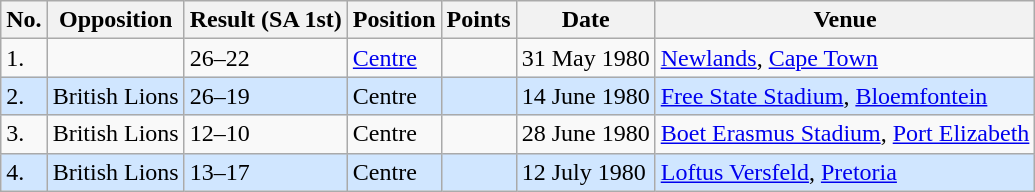<table class="wikitable sortable">
<tr>
<th>No.</th>
<th>Opposition</th>
<th>Result (SA 1st)</th>
<th>Position</th>
<th>Points</th>
<th>Date</th>
<th>Venue</th>
</tr>
<tr>
<td>1.</td>
<td></td>
<td>26–22</td>
<td><a href='#'>Centre</a></td>
<td></td>
<td>31 May 1980</td>
<td><a href='#'>Newlands</a>, <a href='#'>Cape Town</a></td>
</tr>
<tr style="background: #D0E6FF;">
<td>2.</td>
<td> British Lions</td>
<td>26–19</td>
<td>Centre</td>
<td></td>
<td>14 June 1980</td>
<td><a href='#'>Free State Stadium</a>, <a href='#'>Bloemfontein</a></td>
</tr>
<tr>
<td>3.</td>
<td> British Lions</td>
<td>12–10</td>
<td>Centre</td>
<td></td>
<td>28 June 1980</td>
<td><a href='#'>Boet Erasmus Stadium</a>, <a href='#'>Port Elizabeth</a></td>
</tr>
<tr style="background: #D0E6FF;">
<td>4.</td>
<td> British Lions</td>
<td>13–17</td>
<td>Centre</td>
<td></td>
<td>12 July 1980</td>
<td><a href='#'>Loftus Versfeld</a>, <a href='#'>Pretoria</a></td>
</tr>
</table>
